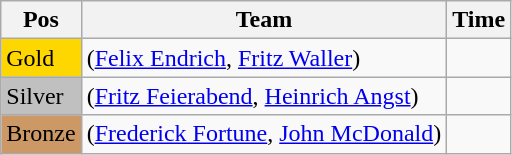<table class="wikitable">
<tr>
<th>Pos</th>
<th>Team</th>
<th>Time</th>
</tr>
<tr>
<td style="background:gold">Gold</td>
<td> (<a href='#'>Felix Endrich</a>, <a href='#'>Fritz Waller</a>)</td>
<td></td>
</tr>
<tr>
<td style="background:silver">Silver</td>
<td> (<a href='#'>Fritz Feierabend</a>, <a href='#'>Heinrich Angst</a>)</td>
<td></td>
</tr>
<tr>
<td style="background:#cc9966">Bronze</td>
<td> (<a href='#'>Frederick Fortune</a>, <a href='#'>John McDonald</a>)</td>
<td></td>
</tr>
</table>
